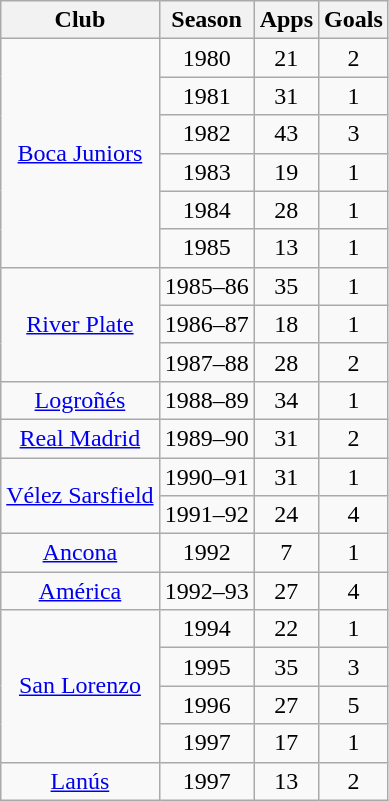<table class="wikitable" style="text-align:center">
<tr>
<th>Club</th>
<th>Season</th>
<th>Apps</th>
<th>Goals</th>
</tr>
<tr>
<td rowspan="6"><a href='#'>Boca Juniors</a></td>
<td>1980</td>
<td>21</td>
<td>2</td>
</tr>
<tr>
<td>1981</td>
<td>31</td>
<td>1</td>
</tr>
<tr>
<td>1982</td>
<td>43</td>
<td>3</td>
</tr>
<tr>
<td>1983</td>
<td>19</td>
<td>1</td>
</tr>
<tr>
<td>1984</td>
<td>28</td>
<td>1</td>
</tr>
<tr>
<td>1985</td>
<td>13</td>
<td>1</td>
</tr>
<tr>
<td rowspan="3"><a href='#'>River Plate</a></td>
<td>1985–86</td>
<td>35</td>
<td>1</td>
</tr>
<tr>
<td>1986–87</td>
<td>18</td>
<td>1</td>
</tr>
<tr>
<td>1987–88</td>
<td>28</td>
<td>2</td>
</tr>
<tr>
<td><a href='#'>Logroñés</a></td>
<td>1988–89</td>
<td>34</td>
<td>1</td>
</tr>
<tr>
<td><a href='#'>Real Madrid</a></td>
<td>1989–90</td>
<td>31</td>
<td>2</td>
</tr>
<tr>
<td rowspan="2"><a href='#'>Vélez Sarsfield</a></td>
<td>1990–91</td>
<td>31</td>
<td>1</td>
</tr>
<tr>
<td>1991–92</td>
<td>24</td>
<td>4</td>
</tr>
<tr>
<td><a href='#'>Ancona</a></td>
<td>1992</td>
<td>7</td>
<td>1</td>
</tr>
<tr>
<td><a href='#'>América</a></td>
<td>1992–93</td>
<td>27</td>
<td>4</td>
</tr>
<tr>
<td rowspan="4"><a href='#'>San Lorenzo</a></td>
<td>1994</td>
<td>22</td>
<td>1</td>
</tr>
<tr>
<td>1995</td>
<td>35</td>
<td>3</td>
</tr>
<tr>
<td>1996</td>
<td>27</td>
<td>5</td>
</tr>
<tr>
<td>1997</td>
<td>17</td>
<td>1</td>
</tr>
<tr>
<td><a href='#'>Lanús</a></td>
<td>1997</td>
<td>13</td>
<td>2</td>
</tr>
</table>
